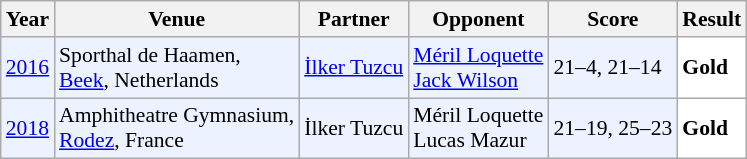<table class="sortable wikitable" style="font-size: 90%;">
<tr>
<th>Year</th>
<th>Venue</th>
<th>Partner</th>
<th>Opponent</th>
<th>Score</th>
<th>Result</th>
</tr>
<tr style="background:#ECF2FF">
<td align="center"><a href='#'>2016</a></td>
<td align="left">Sporthal de Haamen,<br><a href='#'>Beek</a>, Netherlands</td>
<td> <a href='#'>İlker Tuzcu</a></td>
<td align="left"> <a href='#'>Méril Loquette</a><br> <a href='#'>Jack Wilson</a></td>
<td align="left">21–4, 21–14</td>
<td style="text-align:left; background:white"> <strong>Gold</strong></td>
</tr>
<tr style="background:#ECF2FF">
<td align="center"><a href='#'>2018</a></td>
<td align="left">Amphitheatre Gymnasium,<br><a href='#'>Rodez</a>, France</td>
<td> İlker Tuzcu</td>
<td align="left"> Méril Loquette<br> Lucas Mazur</td>
<td align="left">21–19, 25–23</td>
<td style="text-align:left; background:white"> <strong>Gold</strong></td>
</tr>
</table>
